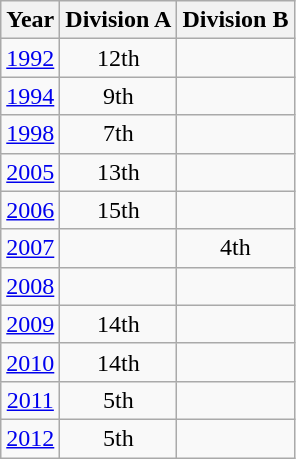<table class="wikitable" style="text-align:center">
<tr>
<th>Year</th>
<th>Division A</th>
<th>Division B</th>
</tr>
<tr>
<td><a href='#'>1992</a></td>
<td>12th</td>
<td></td>
</tr>
<tr>
<td><a href='#'>1994</a></td>
<td>9th</td>
<td></td>
</tr>
<tr>
<td><a href='#'>1998</a></td>
<td>7th</td>
<td></td>
</tr>
<tr>
<td><a href='#'>2005</a></td>
<td>13th</td>
<td></td>
</tr>
<tr>
<td><a href='#'>2006</a></td>
<td>15th</td>
<td></td>
</tr>
<tr>
<td><a href='#'>2007</a></td>
<td></td>
<td>4th</td>
</tr>
<tr>
<td><a href='#'>2008</a></td>
<td></td>
<td></td>
</tr>
<tr>
<td><a href='#'>2009</a></td>
<td>14th</td>
<td></td>
</tr>
<tr>
<td><a href='#'>2010</a></td>
<td>14th</td>
<td></td>
</tr>
<tr>
<td><a href='#'>2011</a></td>
<td>5th</td>
<td></td>
</tr>
<tr>
<td><a href='#'>2012</a></td>
<td>5th</td>
<td></td>
</tr>
</table>
